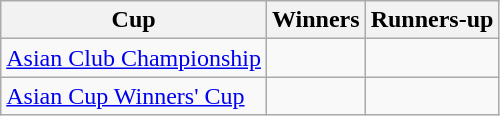<table class="wikitable plainrowheaders sortable">
<tr>
<th scope=col>Cup</th>
<th scope=col>Winners</th>
<th scope=col>Runners-up</th>
</tr>
<tr>
<td><a href='#'>Asian Club Championship</a></td>
<td></td>
<td></td>
</tr>
<tr>
<td><a href='#'>Asian Cup Winners' Cup</a></td>
<td></td>
<td></td>
</tr>
</table>
